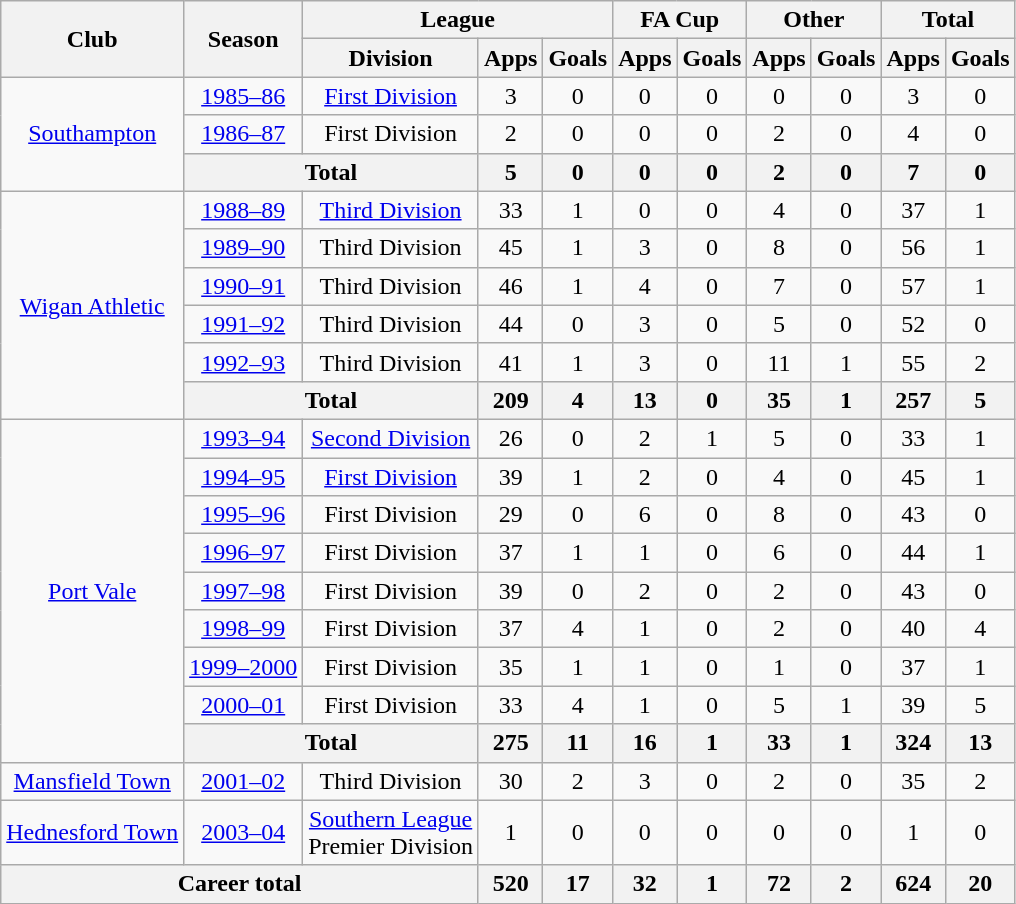<table class="wikitable" style="text-align: center;">
<tr>
<th rowspan="2">Club</th>
<th rowspan="2">Season</th>
<th colspan="3">League</th>
<th colspan="2">FA Cup</th>
<th colspan="2">Other</th>
<th colspan="2">Total</th>
</tr>
<tr>
<th>Division</th>
<th>Apps</th>
<th>Goals</th>
<th>Apps</th>
<th>Goals</th>
<th>Apps</th>
<th>Goals</th>
<th>Apps</th>
<th>Goals</th>
</tr>
<tr>
<td rowspan="3"><a href='#'>Southampton</a></td>
<td><a href='#'>1985–86</a></td>
<td><a href='#'>First Division</a></td>
<td>3</td>
<td>0</td>
<td>0</td>
<td>0</td>
<td>0</td>
<td>0</td>
<td>3</td>
<td>0</td>
</tr>
<tr>
<td><a href='#'>1986–87</a></td>
<td>First Division</td>
<td>2</td>
<td>0</td>
<td>0</td>
<td>0</td>
<td>2</td>
<td>0</td>
<td>4</td>
<td>0</td>
</tr>
<tr>
<th colspan="2">Total</th>
<th>5</th>
<th>0</th>
<th>0</th>
<th>0</th>
<th>2</th>
<th>0</th>
<th>7</th>
<th>0</th>
</tr>
<tr>
<td rowspan="6"><a href='#'>Wigan Athletic</a></td>
<td><a href='#'>1988–89</a></td>
<td><a href='#'>Third Division</a></td>
<td>33</td>
<td>1</td>
<td>0</td>
<td>0</td>
<td>4</td>
<td>0</td>
<td>37</td>
<td>1</td>
</tr>
<tr>
<td><a href='#'>1989–90</a></td>
<td>Third Division</td>
<td>45</td>
<td>1</td>
<td>3</td>
<td>0</td>
<td>8</td>
<td>0</td>
<td>56</td>
<td>1</td>
</tr>
<tr>
<td><a href='#'>1990–91</a></td>
<td>Third Division</td>
<td>46</td>
<td>1</td>
<td>4</td>
<td>0</td>
<td>7</td>
<td>0</td>
<td>57</td>
<td>1</td>
</tr>
<tr>
<td><a href='#'>1991–92</a></td>
<td>Third Division</td>
<td>44</td>
<td>0</td>
<td>3</td>
<td>0</td>
<td>5</td>
<td>0</td>
<td>52</td>
<td>0</td>
</tr>
<tr>
<td><a href='#'>1992–93</a></td>
<td>Third Division</td>
<td>41</td>
<td>1</td>
<td>3</td>
<td>0</td>
<td>11</td>
<td>1</td>
<td>55</td>
<td>2</td>
</tr>
<tr>
<th colspan="2">Total</th>
<th>209</th>
<th>4</th>
<th>13</th>
<th>0</th>
<th>35</th>
<th>1</th>
<th>257</th>
<th>5</th>
</tr>
<tr>
<td rowspan="9"><a href='#'>Port Vale</a></td>
<td><a href='#'>1993–94</a></td>
<td><a href='#'>Second Division</a></td>
<td>26</td>
<td>0</td>
<td>2</td>
<td>1</td>
<td>5</td>
<td>0</td>
<td>33</td>
<td>1</td>
</tr>
<tr>
<td><a href='#'>1994–95</a></td>
<td><a href='#'>First Division</a></td>
<td>39</td>
<td>1</td>
<td>2</td>
<td>0</td>
<td>4</td>
<td>0</td>
<td>45</td>
<td>1</td>
</tr>
<tr>
<td><a href='#'>1995–96</a></td>
<td>First Division</td>
<td>29</td>
<td>0</td>
<td>6</td>
<td>0</td>
<td>8</td>
<td>0</td>
<td>43</td>
<td>0</td>
</tr>
<tr>
<td><a href='#'>1996–97</a></td>
<td>First Division</td>
<td>37</td>
<td>1</td>
<td>1</td>
<td>0</td>
<td>6</td>
<td>0</td>
<td>44</td>
<td>1</td>
</tr>
<tr>
<td><a href='#'>1997–98</a></td>
<td>First Division</td>
<td>39</td>
<td>0</td>
<td>2</td>
<td>0</td>
<td>2</td>
<td>0</td>
<td>43</td>
<td>0</td>
</tr>
<tr>
<td><a href='#'>1998–99</a></td>
<td>First Division</td>
<td>37</td>
<td>4</td>
<td>1</td>
<td>0</td>
<td>2</td>
<td>0</td>
<td>40</td>
<td>4</td>
</tr>
<tr>
<td><a href='#'>1999–2000</a></td>
<td>First Division</td>
<td>35</td>
<td>1</td>
<td>1</td>
<td>0</td>
<td>1</td>
<td>0</td>
<td>37</td>
<td>1</td>
</tr>
<tr>
<td><a href='#'>2000–01</a></td>
<td>First Division</td>
<td>33</td>
<td>4</td>
<td>1</td>
<td>0</td>
<td>5</td>
<td>1</td>
<td>39</td>
<td>5</td>
</tr>
<tr>
<th colspan="2">Total</th>
<th>275</th>
<th>11</th>
<th>16</th>
<th>1</th>
<th>33</th>
<th>1</th>
<th>324</th>
<th>13</th>
</tr>
<tr>
<td><a href='#'>Mansfield Town</a></td>
<td><a href='#'>2001–02</a></td>
<td>Third Division</td>
<td>30</td>
<td>2</td>
<td>3</td>
<td>0</td>
<td>2</td>
<td>0</td>
<td>35</td>
<td>2</td>
</tr>
<tr>
<td><a href='#'>Hednesford Town</a></td>
<td><a href='#'>2003–04</a></td>
<td><a href='#'>Southern League</a><br>Premier Division</td>
<td>1</td>
<td>0</td>
<td>0</td>
<td>0</td>
<td>0</td>
<td>0</td>
<td>1</td>
<td>0</td>
</tr>
<tr>
<th colspan="3">Career total</th>
<th>520</th>
<th>17</th>
<th>32</th>
<th>1</th>
<th>72</th>
<th>2</th>
<th>624</th>
<th>20</th>
</tr>
</table>
